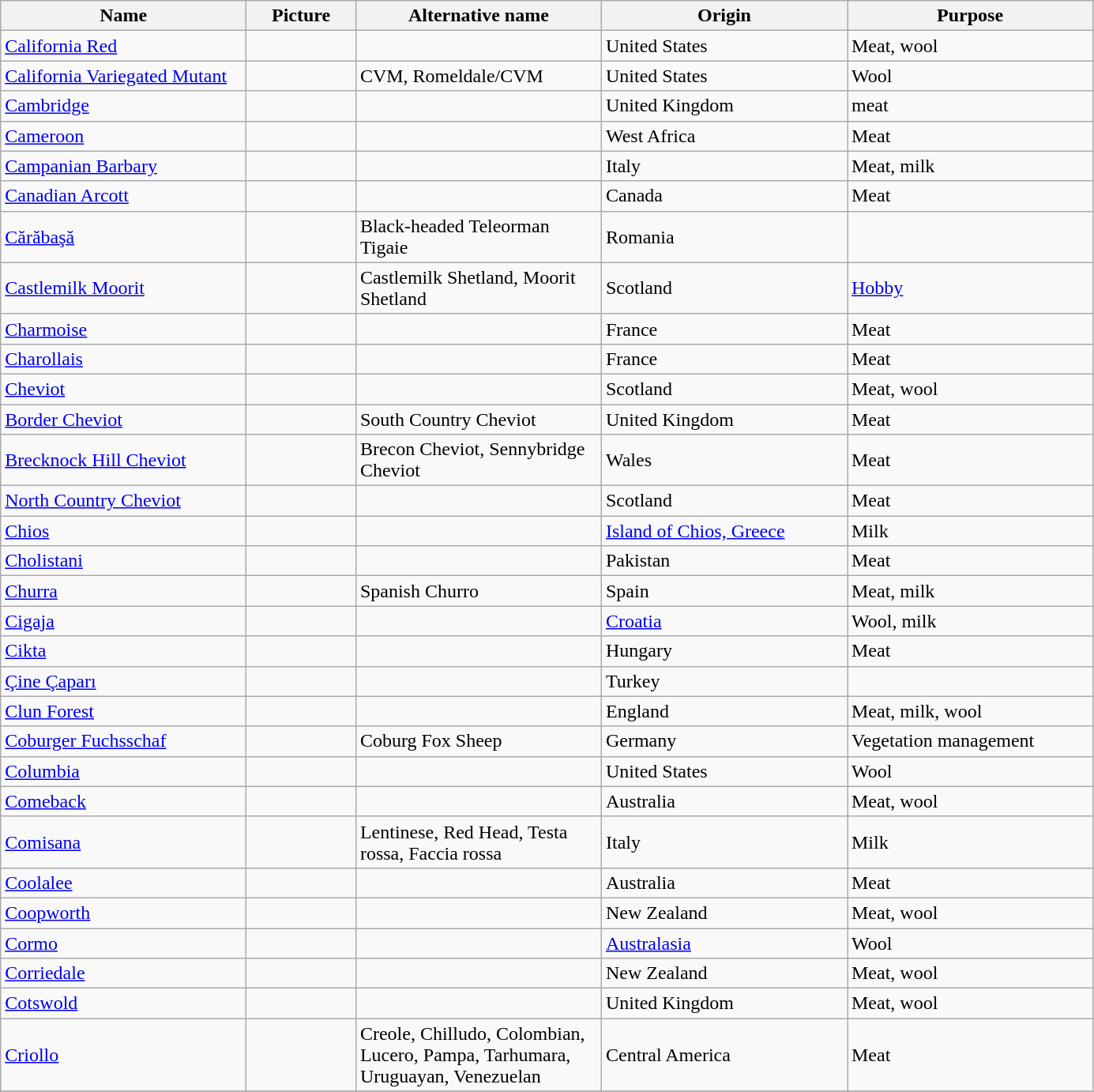<table class="wikitable sortable">
<tr>
<th width="200">Name</th>
<th width="85">Picture</th>
<th width="200">Alternative name</th>
<th width="200">Origin</th>
<th width="200">Purpose</th>
</tr>
<tr>
<td><a href='#'>California Red</a></td>
<td></td>
<td></td>
<td>United States</td>
<td>Meat, wool</td>
</tr>
<tr>
<td><a href='#'>California Variegated Mutant</a></td>
<td></td>
<td>CVM, Romeldale/CVM</td>
<td>United States</td>
<td>Wool</td>
</tr>
<tr>
<td><a href='#'>Cambridge</a></td>
<td></td>
<td></td>
<td>United Kingdom</td>
<td>meat</td>
</tr>
<tr>
<td><a href='#'>Cameroon</a></td>
<td></td>
<td></td>
<td>West Africa</td>
<td>Meat</td>
</tr>
<tr>
<td><a href='#'>Campanian Barbary</a></td>
<td></td>
<td></td>
<td>Italy</td>
<td>Meat, milk</td>
</tr>
<tr>
<td><a href='#'>Canadian Arcott</a></td>
<td></td>
<td></td>
<td>Canada</td>
<td>Meat</td>
</tr>
<tr>
<td><a href='#'>Cărăbaşă</a></td>
<td></td>
<td>Black-headed Teleorman Tigaie</td>
<td>Romania</td>
<td></td>
</tr>
<tr>
<td><a href='#'>Castlemilk Moorit</a></td>
<td></td>
<td>Castlemilk Shetland, Moorit Shetland</td>
<td>Scotland</td>
<td><a href='#'>Hobby</a></td>
</tr>
<tr>
<td><a href='#'>Charmoise</a></td>
<td></td>
<td></td>
<td>France</td>
<td>Meat</td>
</tr>
<tr>
<td><a href='#'>Charollais</a></td>
<td></td>
<td></td>
<td>France</td>
<td>Meat</td>
</tr>
<tr>
<td><a href='#'>Cheviot</a></td>
<td></td>
<td></td>
<td>Scotland</td>
<td>Meat, wool</td>
</tr>
<tr>
<td><a href='#'>Border Cheviot</a></td>
<td></td>
<td>South Country Cheviot</td>
<td>United Kingdom</td>
<td>Meat</td>
</tr>
<tr>
<td><a href='#'>Brecknock Hill Cheviot</a></td>
<td></td>
<td>Brecon Cheviot, Sennybridge Cheviot</td>
<td>Wales</td>
<td>Meat</td>
</tr>
<tr>
<td><a href='#'>North Country Cheviot</a></td>
<td></td>
<td></td>
<td>Scotland</td>
<td>Meat</td>
</tr>
<tr>
<td><a href='#'>Chios</a></td>
<td></td>
<td></td>
<td><a href='#'>Island of Chios, Greece</a></td>
<td>Milk</td>
</tr>
<tr>
<td><a href='#'>Cholistani</a></td>
<td></td>
<td></td>
<td>Pakistan</td>
<td>Meat</td>
</tr>
<tr>
<td><a href='#'>Churra</a></td>
<td></td>
<td>Spanish Churro</td>
<td>Spain</td>
<td>Meat, milk</td>
</tr>
<tr>
<td><a href='#'>Cigaja</a></td>
<td></td>
<td></td>
<td><a href='#'>Croatia</a></td>
<td>Wool, milk</td>
</tr>
<tr>
<td><a href='#'>Cikta</a></td>
<td></td>
<td></td>
<td>Hungary</td>
<td>Meat</td>
</tr>
<tr>
<td><a href='#'>Çine Çaparı</a></td>
<td></td>
<td></td>
<td>Turkey</td>
<td></td>
</tr>
<tr>
<td><a href='#'>Clun Forest</a></td>
<td></td>
<td></td>
<td>England</td>
<td>Meat, milk, wool</td>
</tr>
<tr>
<td><a href='#'>Coburger Fuchsschaf</a></td>
<td></td>
<td>Coburg Fox Sheep</td>
<td>Germany</td>
<td>Vegetation management</td>
</tr>
<tr>
<td><a href='#'>Columbia</a></td>
<td></td>
<td></td>
<td>United States</td>
<td>Wool</td>
</tr>
<tr>
<td><a href='#'>Comeback</a></td>
<td></td>
<td></td>
<td>Australia</td>
<td>Meat, wool</td>
</tr>
<tr>
<td><a href='#'>Comisana</a></td>
<td></td>
<td>Lentinese, Red Head, Testa rossa, Faccia rossa</td>
<td>Italy</td>
<td>Milk</td>
</tr>
<tr>
<td><a href='#'>Coolalee</a></td>
<td></td>
<td></td>
<td>Australia</td>
<td>Meat</td>
</tr>
<tr>
<td><a href='#'>Coopworth</a></td>
<td></td>
<td></td>
<td>New Zealand</td>
<td>Meat, wool</td>
</tr>
<tr>
<td><a href='#'>Cormo</a></td>
<td></td>
<td></td>
<td><a href='#'>Australasia</a></td>
<td>Wool</td>
</tr>
<tr>
<td><a href='#'>Corriedale</a></td>
<td></td>
<td></td>
<td>New Zealand</td>
<td>Meat, wool</td>
</tr>
<tr>
<td><a href='#'>Cotswold</a></td>
<td></td>
<td></td>
<td>United Kingdom</td>
<td>Meat, wool</td>
</tr>
<tr>
<td><a href='#'>Criollo</a></td>
<td></td>
<td>Creole, Chilludo, Colombian, Lucero, Pampa, Tarhumara, Uruguayan, Venezuelan</td>
<td>Central America</td>
<td>Meat</td>
</tr>
<tr>
</tr>
</table>
